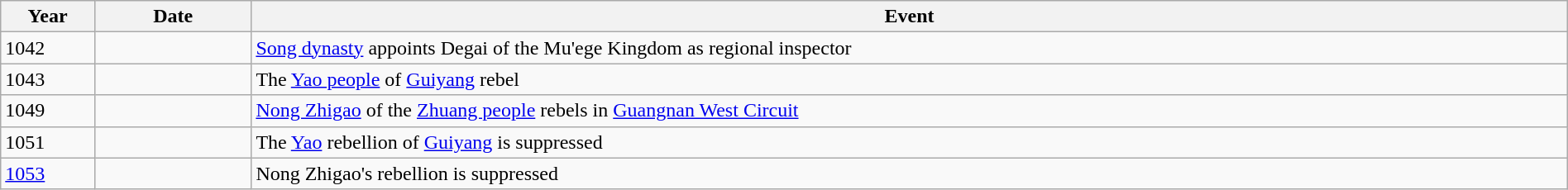<table class="wikitable" width="100%">
<tr>
<th style="width:6%">Year</th>
<th style="width:10%">Date</th>
<th>Event</th>
</tr>
<tr>
<td>1042</td>
<td></td>
<td><a href='#'>Song dynasty</a> appoints Degai of the Mu'ege Kingdom as regional inspector</td>
</tr>
<tr>
<td>1043</td>
<td></td>
<td>The <a href='#'>Yao people</a> of <a href='#'>Guiyang</a> rebel</td>
</tr>
<tr>
<td>1049</td>
<td></td>
<td><a href='#'>Nong Zhigao</a> of the <a href='#'>Zhuang people</a> rebels in <a href='#'>Guangnan West Circuit</a></td>
</tr>
<tr>
<td>1051</td>
<td></td>
<td>The <a href='#'>Yao</a> rebellion of <a href='#'>Guiyang</a> is suppressed</td>
</tr>
<tr>
<td><a href='#'>1053</a></td>
<td></td>
<td>Nong Zhigao's rebellion is suppressed</td>
</tr>
</table>
